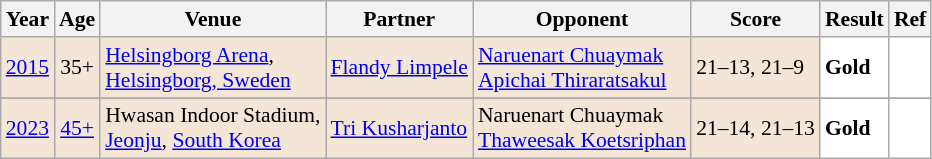<table class="sortable wikitable" style="font-size: 90%;">
<tr>
<th>Year</th>
<th>Age</th>
<th>Venue</th>
<th>Partner</th>
<th>Opponent</th>
<th>Score</th>
<th>Result</th>
<th>Ref</th>
</tr>
<tr style="background:#F3E6D7">
<td align="center"><a href='#'>2015</a></td>
<td align="center">35+</td>
<td align="left"><a href='#'>Helsingborg Arena</a>,<br><a href='#'>Helsingborg, Sweden</a></td>
<td align="left"> <a href='#'>Flandy Limpele</a></td>
<td align="left"> <a href='#'>Naruenart Chuaymak</a> <br>  <a href='#'>Apichai Thiraratsakul</a></td>
<td align="left">21–13, 21–9</td>
<td style="text-align:left; background:white"> <strong>Gold</strong></td>
<td style="text-align:center; background:white"></td>
</tr>
<tr>
</tr>
<tr style="background:#F3E6D7">
<td align="center"><a href='#'>2023</a></td>
<td align="center"><a href='#'>45+</a></td>
<td align="left">Hwasan Indoor Stadium,<br><a href='#'>Jeonju</a>, <a href='#'>South Korea</a></td>
<td align="left"> <a href='#'>Tri Kusharjanto</a></td>
<td align="left"> Naruenart Chuaymak<br> <a href='#'>Thaweesak Koetsriphan</a></td>
<td align="left">21–14, 21–13</td>
<td style="text-align:left; background:white"> <strong>Gold</strong></td>
<td style="text-align:center; background:white"></td>
</tr>
</table>
